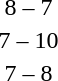<table style="text-align:center">
<tr>
<th width=200></th>
<th width=100></th>
<th width=200></th>
</tr>
<tr>
<td align=right><strong></strong></td>
<td>8 – 7</td>
<td align=left></td>
</tr>
<tr>
<td align=right></td>
<td>7 – 10</td>
<td align=left><strong></strong></td>
</tr>
<tr>
<td align=right></td>
<td>7 – 8</td>
<td align=left><strong></strong></td>
</tr>
</table>
